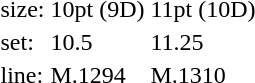<table style="margin-left:40px;">
<tr>
<td>size:</td>
<td>10pt (9D)</td>
<td>11pt (10D)</td>
</tr>
<tr>
<td>set:</td>
<td>10.5</td>
<td>11.25</td>
</tr>
<tr>
<td>line:</td>
<td>M.1294</td>
<td>M.1310</td>
</tr>
</table>
